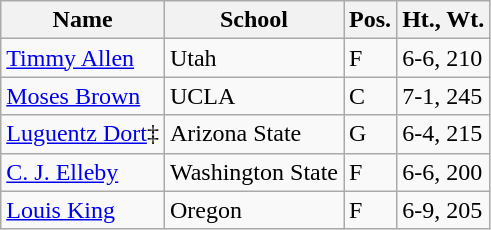<table class="wikitable">
<tr>
<th>Name</th>
<th>School</th>
<th>Pos.</th>
<th>Ht., Wt.</th>
</tr>
<tr>
<td><a href='#'>Timmy Allen</a></td>
<td>Utah</td>
<td>F</td>
<td>6-6, 210</td>
</tr>
<tr>
<td><a href='#'>Moses Brown</a></td>
<td>UCLA</td>
<td>C</td>
<td>7-1, 245</td>
</tr>
<tr>
<td><a href='#'>Luguentz Dort</a>‡</td>
<td>Arizona State</td>
<td>G</td>
<td>6-4, 215</td>
</tr>
<tr>
<td><a href='#'>C. J. Elleby</a></td>
<td>Washington State</td>
<td>F</td>
<td>6-6, 200</td>
</tr>
<tr>
<td><a href='#'>Louis King</a></td>
<td>Oregon</td>
<td>F</td>
<td>6-9, 205</td>
</tr>
</table>
